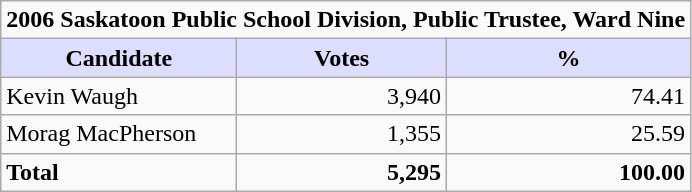<table class="wikitable sortable">
<tr>
<td colspan="3" style="text-align:center;"><strong>2006 Saskatoon Public School Division, Public Trustee, Ward Nine</strong></td>
</tr>
<tr>
<th style="background:#ddf; width:150px;">Candidate</th>
<th style="background:#ddf;">Votes</th>
<th style="background:#ddf;">%</th>
</tr>
<tr>
<td>Kevin Waugh</td>
<td align=right>3,940</td>
<td align=right>74.41</td>
</tr>
<tr>
<td>Morag MacPherson</td>
<td align=right>1,355</td>
<td align=right>25.59</td>
</tr>
<tr>
<td><strong>Total</strong></td>
<td align=right><strong>5,295</strong></td>
<td align=right><strong>100.00</strong></td>
</tr>
</table>
